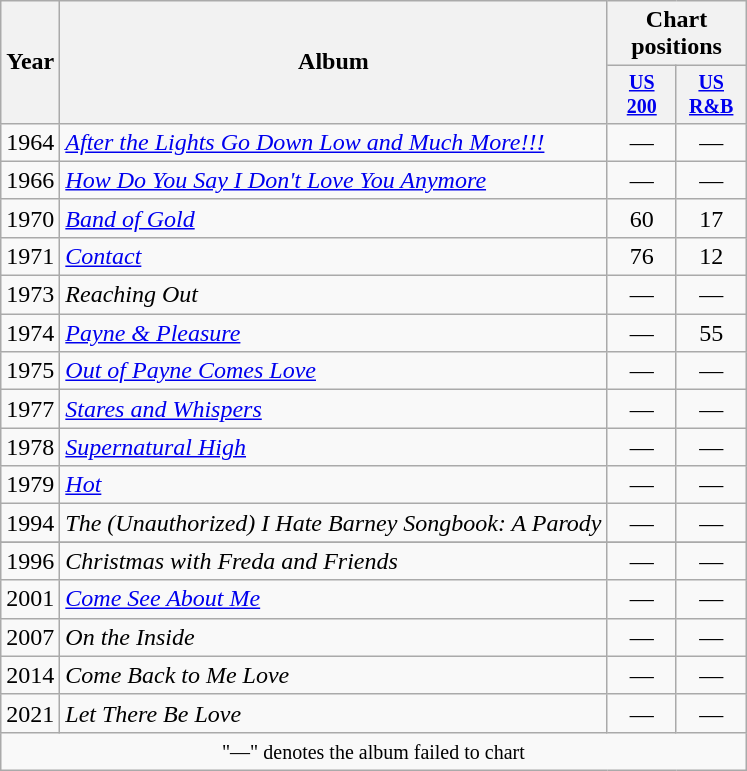<table class="wikitable" style="text-align:center;">
<tr>
<th rowspan="2">Year</th>
<th rowspan="2">Album</th>
<th colspan="2">Chart positions</th>
</tr>
<tr style="font-size:smaller;">
<th width="40"><a href='#'>US 200</a><br></th>
<th width="40"><a href='#'>US R&B</a><br></th>
</tr>
<tr>
<td>1964</td>
<td align="left"><em><a href='#'>After the Lights Go Down Low and Much More!!!</a></em></td>
<td align="center">—</td>
<td align="center">—</td>
</tr>
<tr>
<td>1966</td>
<td align="left"><em><a href='#'>How Do You Say I Don't Love You Anymore</a></em></td>
<td align="center">—</td>
<td align="center">—</td>
</tr>
<tr>
<td>1970</td>
<td align="left"><em><a href='#'>Band of Gold</a></em></td>
<td align="center">60</td>
<td align="center">17</td>
</tr>
<tr>
<td>1971</td>
<td align="left"><em><a href='#'>Contact</a></em></td>
<td align="center">76</td>
<td align="center">12</td>
</tr>
<tr>
<td>1973</td>
<td align="left"><em>Reaching Out</em></td>
<td align="center">—</td>
<td align="center">—</td>
</tr>
<tr>
<td>1974</td>
<td align="left"><em><a href='#'>Payne & Pleasure</a></em></td>
<td align="center">—</td>
<td align="center">55</td>
</tr>
<tr>
<td>1975</td>
<td align="left"><em><a href='#'>Out of Payne Comes Love</a></em></td>
<td align="center">—</td>
<td align="center">—</td>
</tr>
<tr>
<td>1977</td>
<td align="left"><em><a href='#'>Stares and Whispers</a></em></td>
<td align="center">—</td>
<td align="center">—</td>
</tr>
<tr>
<td>1978</td>
<td align="left"><em><a href='#'>Supernatural High</a></em></td>
<td align="center">—</td>
<td align="center">—</td>
</tr>
<tr>
<td>1979</td>
<td align="left"><em><a href='#'>Hot</a></em></td>
<td align="center">—</td>
<td align="center">—</td>
</tr>
<tr>
<td>1994</td>
<td align="left"><em>The (Unauthorized) I Hate Barney Songbook: A Parody</em></td>
<td align="center">—</td>
<td align="center">—</td>
</tr>
<tr>
</tr>
<tr>
<td>1996</td>
<td align="left"><em>Christmas with Freda and Friends</em></td>
<td align="center">—</td>
<td align="center">—</td>
</tr>
<tr>
<td>2001</td>
<td align="left"><em><a href='#'>Come See About Me</a></em></td>
<td align="center">—</td>
<td align="center">—</td>
</tr>
<tr>
<td>2007</td>
<td align="left"><em>On the Inside</em></td>
<td align="center">—</td>
<td align="center">—</td>
</tr>
<tr>
<td>2014</td>
<td align="left"><em>Come Back to Me Love</em></td>
<td align="center">—</td>
<td align="center">—</td>
</tr>
<tr>
<td>2021</td>
<td align="left"><em>Let There Be Love</em></td>
<td align="center">—</td>
<td align="center">—</td>
</tr>
<tr>
<td style="text-align:center;" colspan="4"><small>"—" denotes the album failed to chart</small></td>
</tr>
</table>
